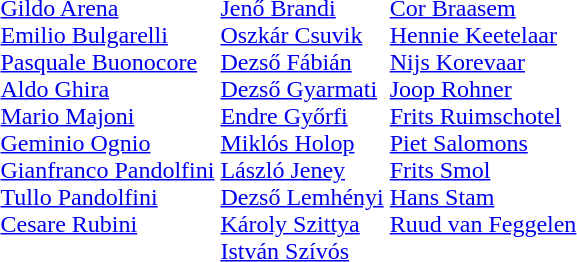<table>
<tr valign=top>
<td> <br> <a href='#'>Gildo Arena</a><br><a href='#'>Emilio Bulgarelli</a><br><a href='#'>Pasquale Buonocore</a><br><a href='#'>Aldo Ghira</a><br><a href='#'>Mario Majoni</a><br><a href='#'>Geminio Ognio</a><br><a href='#'>Gianfranco Pandolfini</a><br><a href='#'>Tullo Pandolfini</a><br><a href='#'>Cesare Rubini</a></td>
<td> <br> <a href='#'>Jenő Brandi</a><br><a href='#'>Oszkár Csuvik</a><br><a href='#'>Dezső Fábián</a><br><a href='#'>Dezső Gyarmati</a><br><a href='#'>Endre Győrfi</a><br><a href='#'>Miklós Holop</a><br><a href='#'>László Jeney</a><br><a href='#'>Dezső Lemhényi</a><br><a href='#'>Károly Szittya</a><br><a href='#'>István Szívós</a></td>
<td> <br> <a href='#'>Cor Braasem</a><br><a href='#'>Hennie Keetelaar</a><br><a href='#'>Nijs Korevaar</a><br><a href='#'>Joop Rohner</a><br><a href='#'>Frits Ruimschotel</a><br><a href='#'>Piet Salomons</a><br><a href='#'>Frits Smol</a><br><a href='#'>Hans Stam</a><br><a href='#'>Ruud van Feggelen</a></td>
</tr>
</table>
